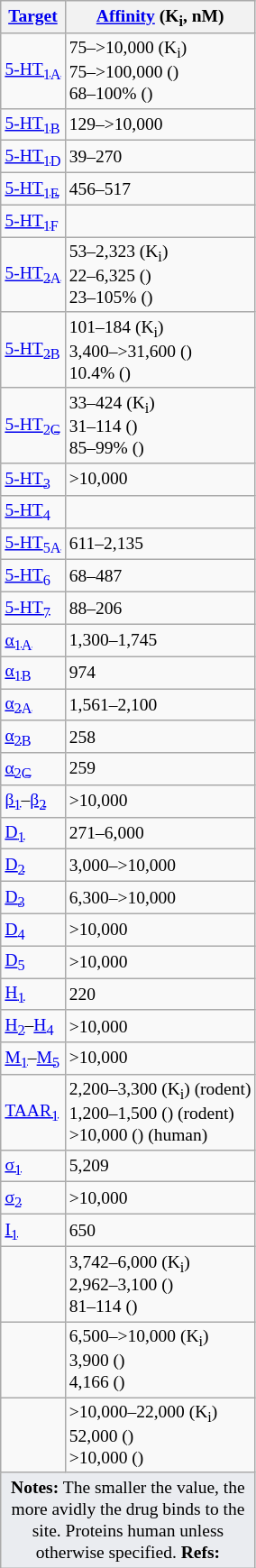<table class="wikitable floatright" style="font-size:small;">
<tr>
<th><a href='#'>Target</a></th>
<th><a href='#'>Affinity</a> (K<sub>i</sub>, nM)</th>
</tr>
<tr>
<td><a href='#'>5-HT<sub>1A</sub></a></td>
<td>75–>10,000 (K<sub>i</sub>)<br>75–>100,000 ()<br>68–100% ()</td>
</tr>
<tr>
<td><a href='#'>5-HT<sub>1B</sub></a></td>
<td>129–>10,000</td>
</tr>
<tr>
<td><a href='#'>5-HT<sub>1D</sub></a></td>
<td>39–270</td>
</tr>
<tr>
<td><a href='#'>5-HT<sub>1E</sub></a></td>
<td>456–517</td>
</tr>
<tr>
<td><a href='#'>5-HT<sub>1F</sub></a></td>
<td></td>
</tr>
<tr>
<td><a href='#'>5-HT<sub>2A</sub></a></td>
<td>53–2,323 (K<sub>i</sub>)<br>22–6,325 ()<br>23–105% ()</td>
</tr>
<tr>
<td><a href='#'>5-HT<sub>2B</sub></a></td>
<td>101–184 (K<sub>i</sub>)<br>3,400–>31,600 ()<br>10.4% ()</td>
</tr>
<tr>
<td><a href='#'>5-HT<sub>2C</sub></a></td>
<td>33–424 (K<sub>i</sub>)<br>31–114 ()<br>85–99% ()</td>
</tr>
<tr>
<td><a href='#'>5-HT<sub>3</sub></a></td>
<td>>10,000</td>
</tr>
<tr>
<td><a href='#'>5-HT<sub>4</sub></a></td>
<td></td>
</tr>
<tr>
<td><a href='#'>5-HT<sub>5A</sub></a></td>
<td>611–2,135</td>
</tr>
<tr>
<td><a href='#'>5-HT<sub>6</sub></a></td>
<td>68–487</td>
</tr>
<tr>
<td><a href='#'>5-HT<sub>7</sub></a></td>
<td>88–206</td>
</tr>
<tr>
<td><a href='#'>α<sub>1A</sub></a></td>
<td>1,300–1,745</td>
</tr>
<tr>
<td><a href='#'>α<sub>1B</sub></a></td>
<td>974</td>
</tr>
<tr>
<td><a href='#'>α<sub>2A</sub></a></td>
<td>1,561–2,100</td>
</tr>
<tr>
<td><a href='#'>α<sub>2B</sub></a></td>
<td>258</td>
</tr>
<tr>
<td><a href='#'>α<sub>2C</sub></a></td>
<td>259</td>
</tr>
<tr>
<td><a href='#'>β<sub>1</sub></a>–<a href='#'>β<sub>2</sub></a></td>
<td>>10,000</td>
</tr>
<tr>
<td><a href='#'>D<sub>1</sub></a></td>
<td>271–6,000</td>
</tr>
<tr>
<td><a href='#'>D<sub>2</sub></a></td>
<td>3,000–>10,000</td>
</tr>
<tr>
<td><a href='#'>D<sub>3</sub></a></td>
<td>6,300–>10,000</td>
</tr>
<tr>
<td><a href='#'>D<sub>4</sub></a></td>
<td>>10,000</td>
</tr>
<tr>
<td><a href='#'>D<sub>5</sub></a></td>
<td>>10,000</td>
</tr>
<tr>
<td><a href='#'>H<sub>1</sub></a></td>
<td>220</td>
</tr>
<tr>
<td><a href='#'>H<sub>2</sub></a>–<a href='#'>H<sub>4</sub></a></td>
<td>>10,000</td>
</tr>
<tr>
<td><a href='#'>M<sub>1</sub></a>–<a href='#'>M<sub>5</sub></a></td>
<td>>10,000</td>
</tr>
<tr>
<td><a href='#'>TAAR<sub>1</sub></a></td>
<td>2,200–3,300 (K<sub>i</sub>) (rodent)<br>1,200–1,500 () (rodent)<br>>10,000 () (human)</td>
</tr>
<tr>
<td><a href='#'>σ<sub>1</sub></a></td>
<td>5,209</td>
</tr>
<tr>
<td><a href='#'>σ<sub>2</sub></a></td>
<td>>10,000</td>
</tr>
<tr>
<td><a href='#'>I<sub>1</sub></a></td>
<td>650</td>
</tr>
<tr>
<td></td>
<td>3,742–6,000 (K<sub>i</sub>)<br>2,962–3,100 ()<br>81–114 ()</td>
</tr>
<tr>
<td></td>
<td>6,500–>10,000 (K<sub>i</sub>)<br>3,900 ()<br>4,166 ()</td>
</tr>
<tr>
<td></td>
<td>>10,000–22,000 (K<sub>i</sub>)<br>52,000 ()<br>>10,000 ()</td>
</tr>
<tr class="sortbottom">
<td colspan="2" style="width: 1px; background-color:#eaecf0; text-align: center;"><strong>Notes:</strong> The smaller the value, the more avidly the drug binds to the site. Proteins human unless otherwise specified. <strong>Refs:</strong> <br></td>
</tr>
</table>
